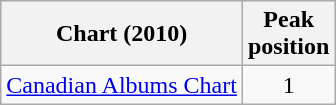<table class="wikitable sortable">
<tr>
<th>Chart (2010)</th>
<th>Peak<br>position</th>
</tr>
<tr>
<td><a href='#'>Canadian Albums Chart</a></td>
<td style="text-align:center;">1</td>
</tr>
</table>
